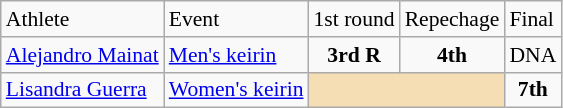<table class="wikitable" style="font-size:90%">
<tr>
<td>Athlete</td>
<td>Event</td>
<td>1st round</td>
<td>Repechage</td>
<td>Final</td>
</tr>
<tr>
<td><a href='#'>Alejandro Mainat</a></td>
<td><a href='#'>Men's keirin</a></td>
<td align=center><strong>3rd R</strong></td>
<td align=center><strong>4th</strong></td>
<td align=center>DNA</td>
</tr>
<tr>
<td><a href='#'>Lisandra Guerra</a></td>
<td><a href='#'>Women's keirin</a></td>
<td bgcolor=wheat colspan=2></td>
<td align=center><strong>7th</strong></td>
</tr>
</table>
